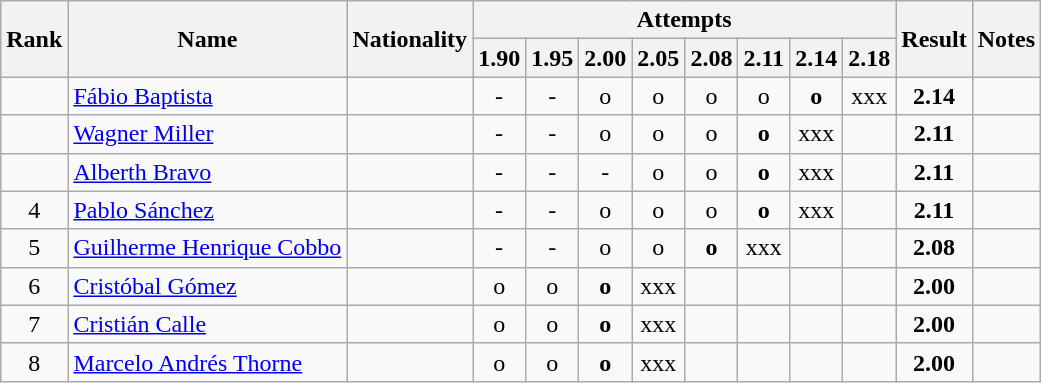<table class="wikitable sortable" style="text-align:center">
<tr>
<th rowspan=2>Rank</th>
<th rowspan=2>Name</th>
<th rowspan=2>Nationality</th>
<th colspan=8>Attempts</th>
<th rowspan=2>Result</th>
<th rowspan=2>Notes</th>
</tr>
<tr>
<th>1.90</th>
<th>1.95</th>
<th>2.00</th>
<th>2.05</th>
<th>2.08</th>
<th>2.11</th>
<th>2.14</th>
<th>2.18</th>
</tr>
<tr>
<td align=center></td>
<td align=left><a href='#'>Fábio Baptista</a></td>
<td align=left></td>
<td>-</td>
<td>-</td>
<td>o</td>
<td>o</td>
<td>o</td>
<td>o</td>
<td><strong>o</strong></td>
<td>xxx</td>
<td><strong>2.14</strong></td>
<td></td>
</tr>
<tr>
<td align=center></td>
<td align=left><a href='#'>Wagner Miller</a></td>
<td align=left></td>
<td>-</td>
<td>-</td>
<td>o</td>
<td>o</td>
<td>o</td>
<td><strong>o</strong></td>
<td>xxx</td>
<td></td>
<td><strong>2.11</strong></td>
<td></td>
</tr>
<tr>
<td align=center></td>
<td align=left><a href='#'>Alberth Bravo</a></td>
<td align=left></td>
<td>-</td>
<td>-</td>
<td>-</td>
<td>o</td>
<td>o</td>
<td><strong>o</strong></td>
<td>xxx</td>
<td></td>
<td><strong>2.11</strong></td>
<td></td>
</tr>
<tr>
<td align=center>4</td>
<td align=left><a href='#'>Pablo Sánchez</a></td>
<td align=left></td>
<td>-</td>
<td>-</td>
<td>o</td>
<td>o</td>
<td>o</td>
<td><strong>o</strong></td>
<td>xxx</td>
<td></td>
<td><strong>2.11</strong></td>
<td></td>
</tr>
<tr>
<td align=center>5</td>
<td align=left><a href='#'>Guilherme Henrique Cobbo</a></td>
<td align=left></td>
<td>-</td>
<td>-</td>
<td>o</td>
<td>o</td>
<td><strong>o</strong></td>
<td>xxx</td>
<td></td>
<td></td>
<td><strong>2.08</strong></td>
<td></td>
</tr>
<tr>
<td align=center>6</td>
<td align=left><a href='#'>Cristóbal Gómez</a></td>
<td align=left></td>
<td>o</td>
<td>o</td>
<td><strong>o</strong></td>
<td>xxx</td>
<td></td>
<td></td>
<td></td>
<td></td>
<td><strong>2.00</strong></td>
<td></td>
</tr>
<tr>
<td align=center>7</td>
<td align=left><a href='#'>Cristián Calle</a></td>
<td align=left></td>
<td>o</td>
<td>o</td>
<td><strong>o</strong></td>
<td>xxx</td>
<td></td>
<td></td>
<td></td>
<td></td>
<td><strong>2.00</strong></td>
<td></td>
</tr>
<tr>
<td align=center>8</td>
<td align=left><a href='#'>Marcelo Andrés Thorne</a></td>
<td align=left></td>
<td>o</td>
<td>o</td>
<td><strong>o</strong></td>
<td>xxx</td>
<td></td>
<td></td>
<td></td>
<td></td>
<td><strong>2.00</strong></td>
<td></td>
</tr>
</table>
